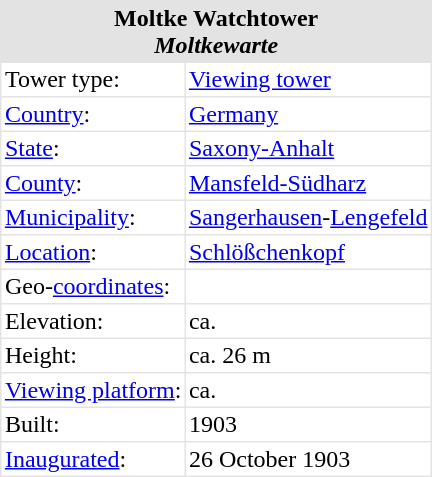<table cellpadding="2" cellspacing="1" style="float: right; background: #e3e3e3; margin-left: 1em;">
<tr style="text-align: center;">
<th colspan="2">Moltke Watchtower<br><em>Moltkewarte</em></th>
</tr>
<tr style="background: white;">
<td>Tower type:</td>
<td><a href='#'>Viewing tower</a></td>
</tr>
<tr style="background: white;">
<td><a href='#'>Country</a>:</td>
<td><a href='#'>Germany</a></td>
</tr>
<tr style="background: white;">
<td><a href='#'>State</a>:</td>
<td><a href='#'>Saxony-Anhalt</a></td>
</tr>
<tr style="background: white;">
<td><a href='#'>County</a>:</td>
<td><a href='#'>Mansfeld-Südharz</a></td>
</tr>
<tr style="background: white;">
<td><a href='#'>Municipality</a>:</td>
<td><a href='#'>Sangerhausen</a>-<a href='#'>Lengefeld</a></td>
</tr>
<tr style="background: white;">
<td><a href='#'>Location</a>:</td>
<td><a href='#'>Schlößchenkopf</a></td>
</tr>
<tr style="background: white;">
<td>Geo-<a href='#'>coordinates</a>:</td>
<td></td>
</tr>
<tr style="background: white;">
<td>Elevation:</td>
<td>ca.  </td>
</tr>
<tr style="background: white;">
<td>Height:</td>
<td>ca. 26 m </td>
</tr>
<tr style="background: white;">
<td><a href='#'>Viewing platform</a>:</td>
<td>ca. </td>
</tr>
<tr style="background: white;">
<td>Built:</td>
<td>1903</td>
</tr>
<tr style="background: white;">
<td><a href='#'>Inaugurated</a>:</td>
<td>26 October 1903</td>
</tr>
</table>
